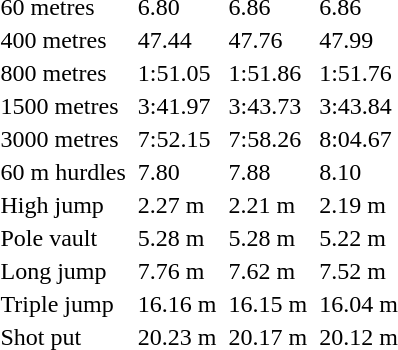<table>
<tr>
<td>60 metres</td>
<td></td>
<td>6.80</td>
<td></td>
<td>6.86</td>
<td></td>
<td>6.86</td>
</tr>
<tr>
<td>400 metres</td>
<td></td>
<td>47.44</td>
<td></td>
<td>47.76</td>
<td></td>
<td>47.99</td>
</tr>
<tr>
<td>800 metres</td>
<td></td>
<td>1:51.05</td>
<td></td>
<td>1:51.86</td>
<td></td>
<td>1:51.76</td>
</tr>
<tr>
<td>1500 metres</td>
<td></td>
<td>3:41.97</td>
<td></td>
<td>3:43.73 </td>
<td></td>
<td>3:43.84</td>
</tr>
<tr>
<td>3000 metres</td>
<td></td>
<td>7:52.15</td>
<td></td>
<td>7:58.26</td>
<td></td>
<td>8:04.67</td>
</tr>
<tr>
<td>60 m hurdles</td>
<td></td>
<td>7.80</td>
<td></td>
<td>7.88</td>
<td></td>
<td>8.10</td>
</tr>
<tr>
<td>High jump</td>
<td></td>
<td>2.27 m</td>
<td></td>
<td>2.21 m</td>
<td></td>
<td>2.19 m</td>
</tr>
<tr>
<td>Pole vault</td>
<td></td>
<td>5.28 m</td>
<td></td>
<td>5.28 m</td>
<td></td>
<td>5.22 m</td>
</tr>
<tr>
<td>Long jump</td>
<td></td>
<td>7.76 m</td>
<td></td>
<td>7.62 m</td>
<td></td>
<td>7.52 m</td>
</tr>
<tr>
<td>Triple jump</td>
<td></td>
<td>16.16 m</td>
<td></td>
<td>16.15 m</td>
<td></td>
<td>16.04 m</td>
</tr>
<tr>
<td>Shot put</td>
<td></td>
<td>20.23 m</td>
<td></td>
<td>20.17 m</td>
<td></td>
<td>20.12 m</td>
</tr>
</table>
